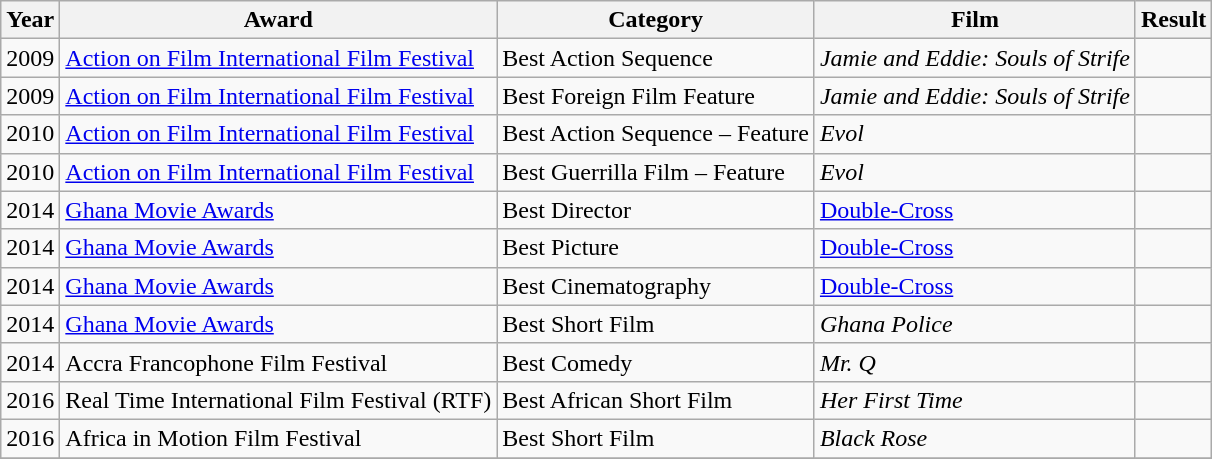<table class="wikitable plainrowheaders sortable">
<tr>
<th>Year</th>
<th>Award</th>
<th>Category</th>
<th>Film</th>
<th>Result</th>
</tr>
<tr>
<td>2009</td>
<td><a href='#'>Action on Film International Film Festival</a></td>
<td>Best Action Sequence</td>
<td><em>Jamie and Eddie: Souls of Strife</em></td>
<td></td>
</tr>
<tr>
<td>2009</td>
<td><a href='#'>Action on Film International Film Festival</a></td>
<td>Best Foreign Film Feature</td>
<td><em>Jamie and Eddie: Souls of Strife</em></td>
<td></td>
</tr>
<tr>
<td>2010</td>
<td><a href='#'>Action on Film International Film Festival</a></td>
<td>Best Action Sequence – Feature</td>
<td><em>Evol</em></td>
<td></td>
</tr>
<tr>
<td>2010</td>
<td><a href='#'>Action on Film International Film Festival</a></td>
<td>Best Guerrilla Film – Feature</td>
<td><em>Evol</em></td>
<td></td>
</tr>
<tr>
<td>2014</td>
<td><a href='#'>Ghana Movie Awards</a></td>
<td>Best Director</td>
<td><a href='#'>Double-Cross</a></td>
<td></td>
</tr>
<tr>
<td>2014</td>
<td><a href='#'>Ghana Movie Awards</a></td>
<td>Best Picture</td>
<td><a href='#'>Double-Cross</a></td>
<td></td>
</tr>
<tr>
<td>2014</td>
<td><a href='#'>Ghana Movie Awards</a></td>
<td>Best Cinematography</td>
<td><a href='#'>Double-Cross</a></td>
<td></td>
</tr>
<tr>
<td>2014</td>
<td><a href='#'>Ghana Movie Awards</a></td>
<td>Best Short Film</td>
<td><em>Ghana Police</em></td>
<td></td>
</tr>
<tr>
<td>2014</td>
<td>Accra Francophone Film Festival</td>
<td>Best Comedy</td>
<td><em>Mr. Q</em></td>
<td></td>
</tr>
<tr>
<td>2016</td>
<td>Real Time International Film Festival (RTF)</td>
<td>Best African Short Film</td>
<td><em>Her First Time</em></td>
<td></td>
</tr>
<tr>
<td>2016</td>
<td>Africa in Motion Film Festival</td>
<td>Best Short Film</td>
<td><em>Black Rose</em></td>
<td></td>
</tr>
<tr>
</tr>
</table>
